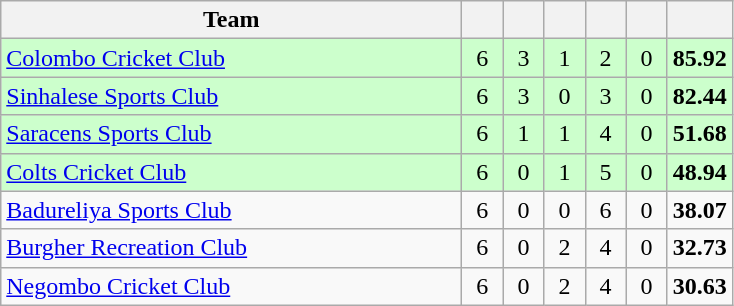<table class="wikitable" style="text-align:center">
<tr>
<th style="width:300px">Team</th>
<th width="20"></th>
<th width="20"></th>
<th width="20"></th>
<th width="20"></th>
<th width="20"></th>
<th width="20"></th>
</tr>
<tr style="background:#cfc">
<td style="text-align:left"><a href='#'>Colombo Cricket Club</a></td>
<td>6</td>
<td>3</td>
<td>1</td>
<td>2</td>
<td>0</td>
<td><strong>85.92</strong></td>
</tr>
<tr style="background:#cfc">
<td style="text-align:left"><a href='#'>Sinhalese Sports Club</a></td>
<td>6</td>
<td>3</td>
<td>0</td>
<td>3</td>
<td>0</td>
<td><strong>82.44</strong></td>
</tr>
<tr style="background:#cfc">
<td style="text-align:left"><a href='#'>Saracens Sports Club</a></td>
<td>6</td>
<td>1</td>
<td>1</td>
<td>4</td>
<td>0</td>
<td><strong>51.68</strong></td>
</tr>
<tr style="background:#cfc">
<td style="text-align:left"><a href='#'>Colts Cricket Club</a></td>
<td>6</td>
<td>0</td>
<td>1</td>
<td>5</td>
<td>0</td>
<td><strong>48.94</strong></td>
</tr>
<tr>
<td style="text-align:left"><a href='#'>Badureliya Sports Club</a></td>
<td>6</td>
<td>0</td>
<td>0</td>
<td>6</td>
<td>0</td>
<td><strong>38.07</strong></td>
</tr>
<tr>
<td style="text-align:left"><a href='#'>Burgher Recreation Club</a></td>
<td>6</td>
<td>0</td>
<td>2</td>
<td>4</td>
<td>0</td>
<td><strong>32.73</strong></td>
</tr>
<tr>
<td style="text-align:left"><a href='#'>Negombo Cricket Club</a></td>
<td>6</td>
<td>0</td>
<td>2</td>
<td>4</td>
<td>0</td>
<td><strong>30.63</strong></td>
</tr>
</table>
